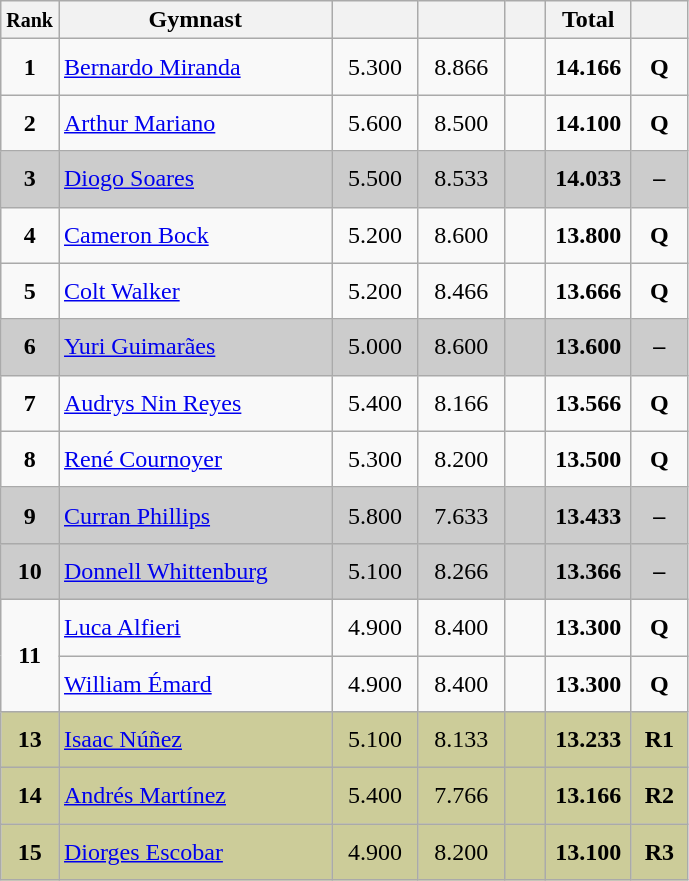<table class="wikitable sortable" style="text-align:center;">
<tr>
<th scope="col" style="width:15px;"><small>Rank</small></th>
<th scope="col" style="width:175px;">Gymnast</th>
<th scope="col" style="width:50px;"><small></small></th>
<th scope="col" style="width:50px;"><small></small></th>
<th scope="col" style="width:20px;"><small></small></th>
<th scope="col" style="width:50px;">Total</th>
<th scope="col" style="width:30px;"><small></small></th>
</tr>
<tr>
<td scope="row" style="text-align:center"><strong>1</strong></td>
<td style="height:30px; text-align:left;"> <a href='#'>Bernardo Miranda</a></td>
<td>5.300</td>
<td>8.866</td>
<td></td>
<td><strong>14.166</strong></td>
<td><strong>Q</strong></td>
</tr>
<tr>
<td scope="row" style="text-align:center"><strong>2</strong></td>
<td style="height:30px; text-align:left;"> <a href='#'>Arthur Mariano</a></td>
<td>5.600</td>
<td>8.500</td>
<td></td>
<td><strong>14.100</strong></td>
<td><strong>Q</strong></td>
</tr>
<tr style="background:#cccccc;">
<td scope="row" style="text-align:center"><strong>3</strong></td>
<td style="height:30px; text-align:left;"> <a href='#'>Diogo Soares</a></td>
<td>5.500</td>
<td>8.533</td>
<td></td>
<td><strong>14.033</strong></td>
<td><strong>–</strong></td>
</tr>
<tr>
<td scope="row" style="text-align:center"><strong>4</strong></td>
<td style="height:30px; text-align:left;"> <a href='#'>Cameron Bock</a></td>
<td>5.200</td>
<td>8.600</td>
<td></td>
<td><strong>13.800</strong></td>
<td><strong>Q</strong></td>
</tr>
<tr>
<td scope="row" style="text-align:center"><strong>5</strong></td>
<td style="height:30px; text-align:left;"> <a href='#'>Colt Walker</a></td>
<td>5.200</td>
<td>8.466</td>
<td></td>
<td><strong>13.666</strong></td>
<td><strong>Q</strong></td>
</tr>
<tr style="background:#cccccc;">
<td scope="row" style="text-align:center"><strong>6</strong></td>
<td style="height:30px; text-align:left;"> <a href='#'>Yuri Guimarães</a></td>
<td>5.000</td>
<td>8.600</td>
<td></td>
<td><strong>13.600</strong></td>
<td><strong>–</strong></td>
</tr>
<tr>
<td scope="row" style="text-align:center"><strong>7</strong></td>
<td style="height:30px; text-align:left;"> <a href='#'>Audrys Nin Reyes</a></td>
<td>5.400</td>
<td>8.166</td>
<td></td>
<td><strong>13.566</strong></td>
<td><strong>Q</strong></td>
</tr>
<tr>
<td scope="row" style="text-align:center"><strong>8</strong></td>
<td style="height:30px; text-align:left;"> <a href='#'>René Cournoyer</a></td>
<td>5.300</td>
<td>8.200</td>
<td></td>
<td><strong>13.500</strong></td>
<td><strong>Q</strong></td>
</tr>
<tr style="background:#cccccc;">
<td scope="row" style="text-align:center"><strong>9</strong></td>
<td style="height:30px; text-align:left;"> <a href='#'>Curran Phillips</a></td>
<td>5.800</td>
<td>7.633</td>
<td></td>
<td><strong>13.433</strong></td>
<td><strong>–</strong></td>
</tr>
<tr style="background:#cccccc;">
<td scope="row" style="text-align:center"><strong>10</strong></td>
<td style="height:30px; text-align:left;"> <a href='#'>Donnell Whittenburg</a></td>
<td>5.100</td>
<td>8.266</td>
<td></td>
<td><strong>13.366</strong></td>
<td><strong>–</strong></td>
</tr>
<tr>
<td scope="row" style="text-align:center" rowspan="2"><strong>11</strong></td>
<td style="height:30px; text-align:left;"> <a href='#'>Luca Alfieri</a></td>
<td>4.900</td>
<td>8.400</td>
<td></td>
<td><strong>13.300</strong></td>
<td><strong>Q</strong></td>
</tr>
<tr>
<td style="height:30px; text-align:left;"> <a href='#'>William Émard</a></td>
<td>4.900</td>
<td>8.400</td>
<td></td>
<td><strong>13.300</strong></td>
<td><strong>Q</strong></td>
</tr>
<tr style="background:#cccc99;">
<td scope="row" style="text-align:center"><strong>13</strong></td>
<td style="height:30px; text-align:left;"> <a href='#'>Isaac Núñez</a></td>
<td>5.100</td>
<td>8.133</td>
<td></td>
<td><strong>13.233</strong></td>
<td><strong>R1</strong></td>
</tr>
<tr style="background:#cccc99;">
<td scope="row" style="text-align:center"><strong>14</strong></td>
<td style="height:30px; text-align:left;"> <a href='#'>Andrés Martínez</a></td>
<td>5.400</td>
<td>7.766</td>
<td></td>
<td><strong>13.166</strong></td>
<td><strong>R2</strong></td>
</tr>
<tr style="background:#cccc99;">
<td scope="row" style="text-align:center"><strong>15</strong></td>
<td style="height:30px; text-align:left;"> <a href='#'>Diorges Escobar</a></td>
<td>4.900</td>
<td>8.200</td>
<td></td>
<td><strong>13.100</strong></td>
<td><strong>R3</strong></td>
</tr>
</table>
